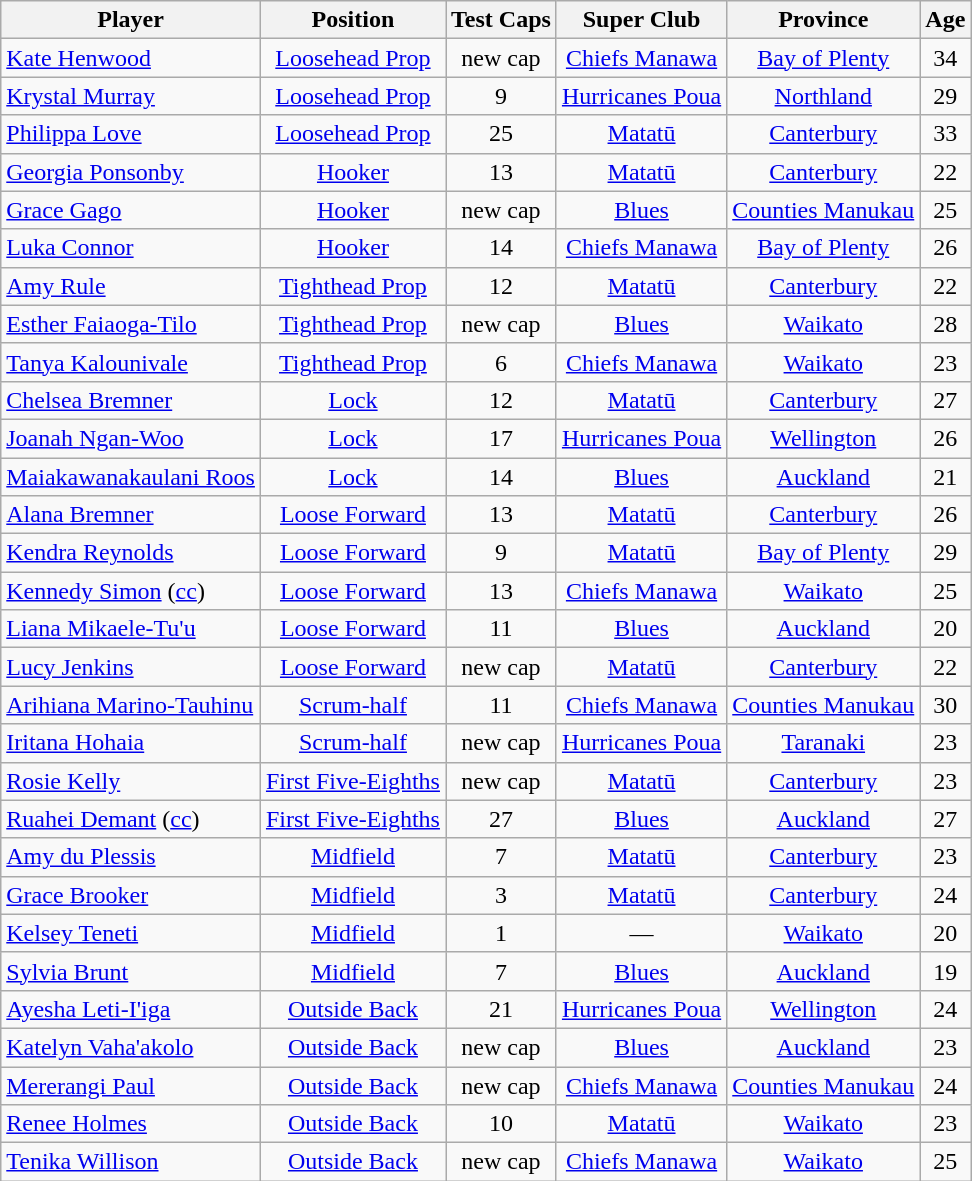<table class="wikitable sortable" style="text-align: center;">
<tr>
<th>Player</th>
<th>Position</th>
<th>Test Caps</th>
<th>Super Club</th>
<th>Province</th>
<th>Age</th>
</tr>
<tr>
<td align="left"><a href='#'>Kate Henwood</a></td>
<td><a href='#'>Loosehead Prop</a></td>
<td>new cap</td>
<td><a href='#'>Chiefs Manawa</a></td>
<td><a href='#'>Bay of Plenty</a></td>
<td>34</td>
</tr>
<tr>
<td align="left"><a href='#'>Krystal Murray</a></td>
<td><a href='#'>Loosehead Prop</a></td>
<td>9</td>
<td><a href='#'>Hurricanes Poua</a></td>
<td><a href='#'>Northland</a></td>
<td>29</td>
</tr>
<tr>
<td align="left"><a href='#'>Philippa Love</a></td>
<td><a href='#'>Loosehead Prop</a></td>
<td>25</td>
<td><a href='#'>Matatū</a></td>
<td><a href='#'>Canterbury</a></td>
<td>33</td>
</tr>
<tr>
<td align="left"><a href='#'>Georgia Ponsonby</a></td>
<td><a href='#'>Hooker</a></td>
<td>13</td>
<td><a href='#'>Matatū</a></td>
<td><a href='#'>Canterbury</a></td>
<td>22</td>
</tr>
<tr>
<td align="left"><a href='#'>Grace Gago</a></td>
<td><a href='#'>Hooker</a></td>
<td>new cap</td>
<td><a href='#'>Blues</a></td>
<td><a href='#'>Counties Manukau</a></td>
<td>25</td>
</tr>
<tr>
<td align="left"><a href='#'>Luka Connor</a></td>
<td><a href='#'>Hooker</a></td>
<td>14</td>
<td><a href='#'>Chiefs Manawa</a></td>
<td><a href='#'>Bay of Plenty</a></td>
<td>26</td>
</tr>
<tr>
<td align="left"><a href='#'>Amy Rule</a></td>
<td><a href='#'>Tighthead Prop</a></td>
<td>12</td>
<td><a href='#'>Matatū</a></td>
<td><a href='#'>Canterbury</a></td>
<td>22</td>
</tr>
<tr>
<td align="left"><a href='#'>Esther Faiaoga-Tilo</a></td>
<td><a href='#'>Tighthead Prop</a></td>
<td>new cap</td>
<td><a href='#'>Blues</a></td>
<td><a href='#'>Waikato</a></td>
<td>28</td>
</tr>
<tr>
<td align="left"><a href='#'>Tanya Kalounivale</a></td>
<td><a href='#'>Tighthead Prop</a></td>
<td>6</td>
<td><a href='#'>Chiefs Manawa</a></td>
<td><a href='#'>Waikato</a></td>
<td>23</td>
</tr>
<tr>
<td align="left"><a href='#'>Chelsea Bremner</a></td>
<td><a href='#'>Lock</a></td>
<td>12</td>
<td><a href='#'>Matatū</a></td>
<td><a href='#'>Canterbury</a></td>
<td>27</td>
</tr>
<tr>
<td align="left"><a href='#'>Joanah Ngan-Woo</a></td>
<td><a href='#'>Lock</a></td>
<td>17</td>
<td><a href='#'>Hurricanes Poua</a></td>
<td><a href='#'>Wellington</a></td>
<td>26</td>
</tr>
<tr>
<td align="left"><a href='#'>Maiakawanakaulani Roos</a></td>
<td><a href='#'>Lock</a></td>
<td>14</td>
<td><a href='#'>Blues</a></td>
<td><a href='#'>Auckland</a></td>
<td>21</td>
</tr>
<tr>
<td align="left"><a href='#'>Alana Bremner</a></td>
<td><a href='#'>Loose Forward</a></td>
<td>13</td>
<td><a href='#'>Matatū</a></td>
<td><a href='#'>Canterbury</a></td>
<td>26</td>
</tr>
<tr>
<td align="left"><a href='#'>Kendra Reynolds</a></td>
<td><a href='#'>Loose Forward</a></td>
<td>9</td>
<td><a href='#'>Matatū</a></td>
<td><a href='#'>Bay of Plenty</a></td>
<td>29</td>
</tr>
<tr>
<td align="left"><a href='#'>Kennedy Simon</a> (<a href='#'>cc</a>)</td>
<td><a href='#'>Loose Forward</a></td>
<td>13</td>
<td><a href='#'>Chiefs Manawa</a></td>
<td><a href='#'>Waikato</a></td>
<td>25</td>
</tr>
<tr>
<td align="left"><a href='#'>Liana Mikaele-Tu'u</a></td>
<td><a href='#'>Loose Forward</a></td>
<td>11</td>
<td><a href='#'>Blues</a></td>
<td><a href='#'>Auckland</a></td>
<td>20</td>
</tr>
<tr>
<td align="left"><a href='#'>Lucy Jenkins</a></td>
<td><a href='#'>Loose Forward</a></td>
<td>new cap</td>
<td><a href='#'>Matatū</a></td>
<td><a href='#'>Canterbury</a></td>
<td>22</td>
</tr>
<tr>
<td align="left"><a href='#'>Arihiana Marino-Tauhinu</a></td>
<td><a href='#'>Scrum-half</a></td>
<td>11</td>
<td><a href='#'>Chiefs Manawa</a></td>
<td><a href='#'>Counties Manukau</a></td>
<td>30</td>
</tr>
<tr>
<td align="left"><a href='#'>Iritana Hohaia</a></td>
<td><a href='#'>Scrum-half</a></td>
<td>new cap</td>
<td><a href='#'>Hurricanes Poua</a></td>
<td><a href='#'>Taranaki</a></td>
<td>23</td>
</tr>
<tr>
<td align="left"><a href='#'>Rosie Kelly</a></td>
<td><a href='#'>First Five-Eighths</a></td>
<td>new cap</td>
<td><a href='#'>Matatū</a></td>
<td><a href='#'>Canterbury</a></td>
<td>23</td>
</tr>
<tr>
<td align="left"><a href='#'>Ruahei Demant</a>  (<a href='#'>cc</a>)</td>
<td><a href='#'>First Five-Eighths</a></td>
<td>27</td>
<td><a href='#'>Blues</a></td>
<td><a href='#'>Auckland</a></td>
<td>27</td>
</tr>
<tr>
<td align="left"><a href='#'>Amy du Plessis</a></td>
<td><a href='#'>Midfield</a></td>
<td>7</td>
<td><a href='#'>Matatū</a></td>
<td><a href='#'>Canterbury</a></td>
<td>23</td>
</tr>
<tr>
<td align="left"><a href='#'>Grace Brooker</a></td>
<td><a href='#'>Midfield</a></td>
<td>3</td>
<td><a href='#'>Matatū</a></td>
<td><a href='#'>Canterbury</a></td>
<td>24</td>
</tr>
<tr>
<td align="left"><a href='#'>Kelsey Teneti</a></td>
<td><a href='#'>Midfield</a></td>
<td>1</td>
<td>—</td>
<td><a href='#'>Waikato</a></td>
<td>20</td>
</tr>
<tr>
<td align="left"><a href='#'>Sylvia Brunt</a></td>
<td><a href='#'>Midfield</a></td>
<td>7</td>
<td><a href='#'>Blues</a></td>
<td><a href='#'>Auckland</a></td>
<td>19</td>
</tr>
<tr>
<td align="left"><a href='#'>Ayesha Leti-I'iga</a></td>
<td><a href='#'>Outside Back</a></td>
<td>21</td>
<td><a href='#'>Hurricanes Poua</a></td>
<td><a href='#'>Wellington</a></td>
<td>24</td>
</tr>
<tr>
<td align="left"><a href='#'>Katelyn Vaha'akolo</a></td>
<td><a href='#'>Outside Back</a></td>
<td>new cap</td>
<td><a href='#'>Blues</a></td>
<td><a href='#'>Auckland</a></td>
<td>23</td>
</tr>
<tr>
<td align="left"><a href='#'>Mererangi Paul</a></td>
<td><a href='#'>Outside Back</a></td>
<td>new cap</td>
<td><a href='#'>Chiefs Manawa</a></td>
<td><a href='#'>Counties Manukau</a></td>
<td>24</td>
</tr>
<tr>
<td align="left"><a href='#'>Renee Holmes</a></td>
<td><a href='#'>Outside Back</a></td>
<td>10</td>
<td><a href='#'>Matatū</a></td>
<td><a href='#'>Waikato</a></td>
<td>23</td>
</tr>
<tr>
<td align="left"><a href='#'>Tenika Willison</a></td>
<td><a href='#'>Outside Back</a></td>
<td>new cap</td>
<td><a href='#'>Chiefs Manawa</a></td>
<td><a href='#'>Waikato</a></td>
<td>25</td>
</tr>
</table>
